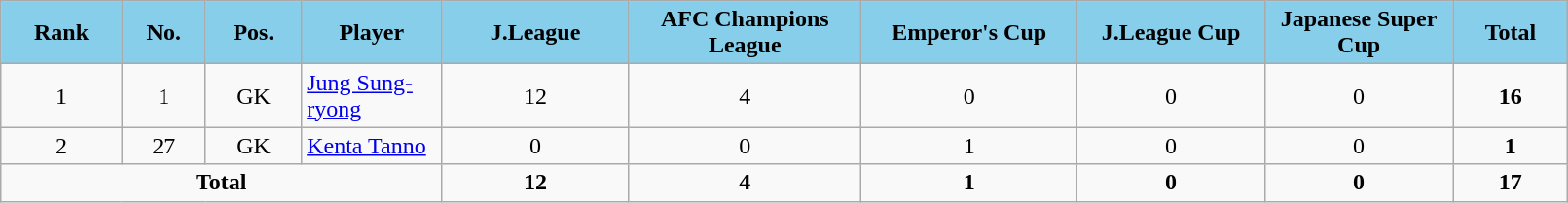<table class="wikitable sortable" style="text-align:center;width:85%;">
<tr>
<th style="background:skyblue; color:black; width:0px;">Rank</th>
<th style="background:skyblue; color:black; width:0px;">No.</th>
<th style="background:skyblue; color:black; width:0px;">Pos.</th>
<th style="background:skyblue; color:black; width:0px;">Player</th>
<th style="background:skyblue; color:black; width:0px;">J.League</th>
<th style="background:skyblue; color:black; width:0px;">AFC Champions League</th>
<th style="background:skyblue; color:black; width:0px;">Emperor's Cup</th>
<th style="background:skyblue; color:black; width:0px;">J.League Cup</th>
<th style="background:skyblue; color:black; width:0px;">Japanese Super Cup</th>
<th style="background:skyblue; color:black; width:0px;">Total</th>
</tr>
<tr>
<td>1</td>
<td>1</td>
<td>GK</td>
<td align=left> <a href='#'>Jung Sung-ryong</a></td>
<td>12</td>
<td>4</td>
<td>0</td>
<td>0</td>
<td>0</td>
<td><strong>16</strong></td>
</tr>
<tr>
<td>2</td>
<td>27</td>
<td>GK</td>
<td align=left><a href='#'>Kenta Tanno</a></td>
<td>0</td>
<td>0</td>
<td>1</td>
<td>0</td>
<td>0</td>
<td><strong>1</strong></td>
</tr>
<tr>
<td colspan="4"><strong>Total</strong></td>
<td><strong>12</strong></td>
<td><strong>4</strong></td>
<td><strong>1</strong></td>
<td><strong>0</strong></td>
<td><strong>0</strong></td>
<td><strong>17</strong></td>
</tr>
</table>
